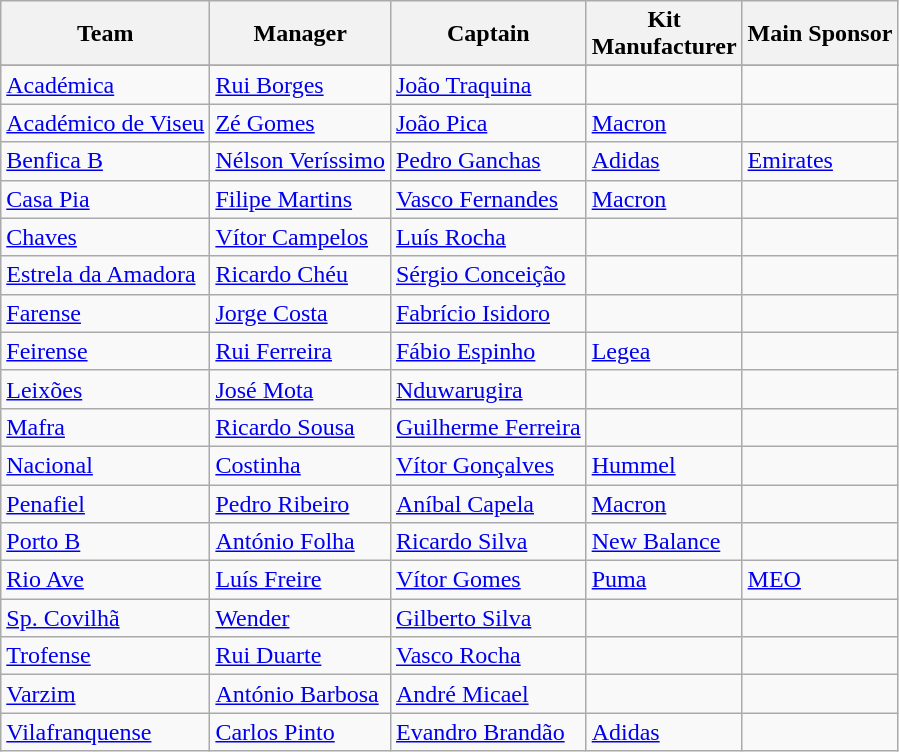<table class="wikitable sortable" style="text-align: left;">
<tr>
<th>Team</th>
<th>Manager</th>
<th>Captain</th>
<th>Kit<br>Manufacturer</th>
<th>Main Sponsor</th>
</tr>
<tr>
</tr>
<tr>
<td><a href='#'>Académica</a></td>
<td> <a href='#'>Rui Borges</a></td>
<td> <a href='#'>João Traquina</a></td>
<td> </td>
<td> </td>
</tr>
<tr>
<td><a href='#'>Académico de Viseu</a></td>
<td> <a href='#'>Zé Gomes</a></td>
<td> <a href='#'>João Pica</a></td>
<td> <a href='#'>Macron</a></td>
<td> </td>
</tr>
<tr>
<td><a href='#'>Benfica B</a></td>
<td> <a href='#'>Nélson Veríssimo</a></td>
<td> <a href='#'>Pedro Ganchas</a></td>
<td> <a href='#'>Adidas</a></td>
<td> <a href='#'>Emirates</a></td>
</tr>
<tr>
<td><a href='#'>Casa Pia</a></td>
<td> <a href='#'>Filipe Martins</a></td>
<td> <a href='#'>Vasco Fernandes</a></td>
<td> <a href='#'>Macron</a></td>
<td> </td>
</tr>
<tr>
<td><a href='#'>Chaves</a></td>
<td> <a href='#'>Vítor Campelos</a></td>
<td> <a href='#'>Luís Rocha</a></td>
<td> </td>
<td> </td>
</tr>
<tr>
<td><a href='#'>Estrela da Amadora</a></td>
<td> <a href='#'>Ricardo Chéu</a></td>
<td> <a href='#'>Sérgio Conceição</a></td>
<td> </td>
<td> </td>
</tr>
<tr>
<td><a href='#'>Farense</a></td>
<td> <a href='#'>Jorge Costa</a></td>
<td> <a href='#'>Fabrício Isidoro</a></td>
<td> </td>
<td> </td>
</tr>
<tr>
<td><a href='#'>Feirense</a></td>
<td> <a href='#'>Rui Ferreira</a></td>
<td> <a href='#'>Fábio Espinho</a></td>
<td> <a href='#'>Legea</a></td>
<td></td>
</tr>
<tr>
<td><a href='#'>Leixões</a></td>
<td> <a href='#'>José Mota</a></td>
<td> <a href='#'>Nduwarugira</a></td>
<td> </td>
<td> </td>
</tr>
<tr>
<td><a href='#'>Mafra</a></td>
<td> <a href='#'>Ricardo Sousa</a></td>
<td> <a href='#'>Guilherme Ferreira</a></td>
<td> </td>
<td> </td>
</tr>
<tr>
<td><a href='#'>Nacional</a></td>
<td> <a href='#'>Costinha</a></td>
<td> <a href='#'>Vítor Gonçalves</a></td>
<td> <a href='#'>Hummel</a></td>
<td></td>
</tr>
<tr>
<td><a href='#'>Penafiel</a></td>
<td> <a href='#'>Pedro Ribeiro</a></td>
<td> <a href='#'>Aníbal Capela</a></td>
<td> <a href='#'>Macron</a></td>
<td></td>
</tr>
<tr>
<td><a href='#'>Porto B</a></td>
<td> <a href='#'>António Folha</a></td>
<td> <a href='#'>Ricardo Silva</a></td>
<td> <a href='#'>New Balance</a></td>
<td> </td>
</tr>
<tr>
<td><a href='#'>Rio Ave</a></td>
<td> <a href='#'>Luís Freire</a></td>
<td> <a href='#'>Vítor Gomes</a></td>
<td> <a href='#'>Puma</a></td>
<td> <a href='#'>MEO</a></td>
</tr>
<tr>
<td><a href='#'>Sp. Covilhã</a></td>
<td> <a href='#'>Wender</a></td>
<td> <a href='#'>Gilberto Silva</a></td>
<td> </td>
<td> </td>
</tr>
<tr>
<td><a href='#'>Trofense</a></td>
<td> <a href='#'>Rui Duarte</a></td>
<td> <a href='#'>Vasco Rocha</a></td>
<td> </td>
<td> </td>
</tr>
<tr>
<td><a href='#'>Varzim</a></td>
<td> <a href='#'>António Barbosa</a></td>
<td> <a href='#'>André Micael</a></td>
<td> </td>
<td> </td>
</tr>
<tr>
<td><a href='#'>Vilafranquense</a></td>
<td> <a href='#'>Carlos Pinto</a></td>
<td> <a href='#'>Evandro Brandão</a></td>
<td> <a href='#'>Adidas</a></td>
<td></td>
</tr>
</table>
